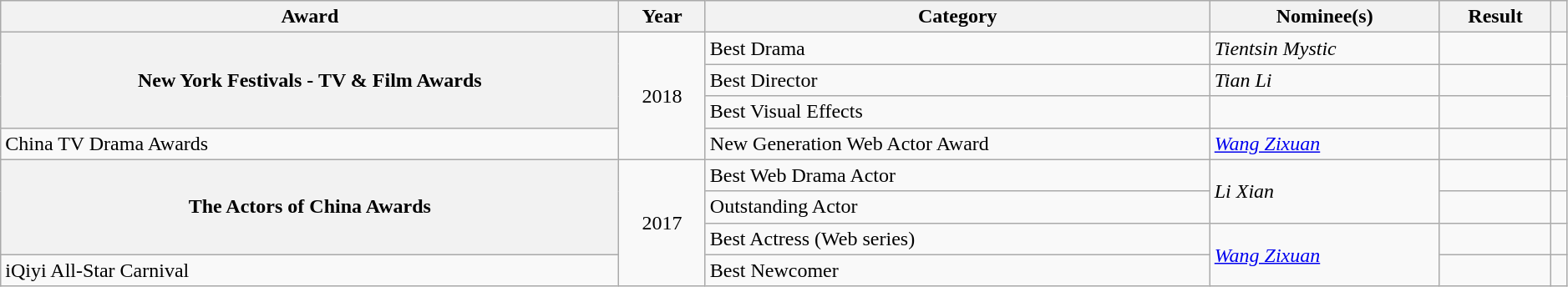<table class="wikitable sortable plainrowheaders" style="width:99%;">
<tr>
<th scope="col">Award</th>
<th scope="col">Year</th>
<th scope="col">Category</th>
<th scope="col">Nominee(s)</th>
<th scope="col">Result</th>
<th class="unsortable" scope="col"></th>
</tr>
<tr>
<th rowspan="3" scope="row">New York Festivals - TV & Film Awards</th>
<td rowspan="4" style="text-align:center;">2018</td>
<td>Best Drama</td>
<td><em>Tientsin Mystic</em></td>
<td></td>
<td></td>
</tr>
<tr>
<td>Best Director</td>
<td><em>Tian Li</em></td>
<td></td>
<td rowspan="2" style="text-align:center;"></td>
</tr>
<tr>
<td>Best Visual Effects</td>
<td></td>
<td></td>
</tr>
<tr>
<td scope="row">China TV Drama Awards</td>
<td>New Generation Web Actor Award</td>
<td><em><a href='#'>Wang Zixuan</a></em></td>
<td></td>
<td></td>
</tr>
<tr>
<th rowspan="3" scope="row">The Actors of China Awards</th>
<td rowspan="4" style="text-align:center;">2017</td>
<td>Best Web Drama Actor</td>
<td rowspan="2"><em>Li Xian</em></td>
<td></td>
<td></td>
</tr>
<tr>
<td>Outstanding Actor</td>
<td></td>
<td></td>
</tr>
<tr>
<td>Best Actress (Web series)</td>
<td rowspan="3"><em><a href='#'>Wang Zixuan</a></em></td>
<td></td>
<td></td>
</tr>
<tr>
<td scope="row">iQiyi All-Star Carnival</td>
<td>Best Newcomer</td>
<td></td>
<td></td>
</tr>
</table>
